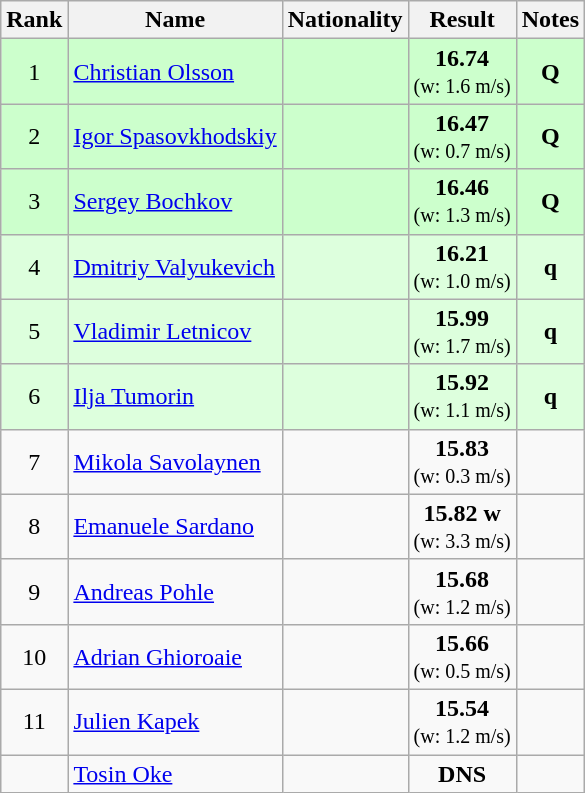<table class="wikitable sortable" style="text-align:center">
<tr>
<th>Rank</th>
<th>Name</th>
<th>Nationality</th>
<th>Result</th>
<th>Notes</th>
</tr>
<tr bgcolor=ccffcc>
<td>1</td>
<td align=left><a href='#'>Christian Olsson</a></td>
<td align=left></td>
<td><strong>16.74</strong><br><small>(w: 1.6 m/s)</small></td>
<td><strong>Q</strong></td>
</tr>
<tr bgcolor=ccffcc>
<td>2</td>
<td align=left><a href='#'>Igor Spasovkhodskiy</a></td>
<td align=left></td>
<td><strong>16.47</strong><br><small>(w: 0.7 m/s)</small></td>
<td><strong>Q</strong></td>
</tr>
<tr bgcolor=ccffcc>
<td>3</td>
<td align=left><a href='#'>Sergey Bochkov</a></td>
<td align=left></td>
<td><strong>16.46</strong><br><small>(w: 1.3 m/s)</small></td>
<td><strong>Q</strong></td>
</tr>
<tr bgcolor=ddffdd>
<td>4</td>
<td align=left><a href='#'>Dmitriy Valyukevich</a></td>
<td align=left></td>
<td><strong>16.21</strong><br><small>(w: 1.0 m/s)</small></td>
<td><strong>q</strong></td>
</tr>
<tr bgcolor=ddffdd>
<td>5</td>
<td align=left><a href='#'>Vladimir Letnicov</a></td>
<td align=left></td>
<td><strong>15.99</strong><br><small>(w: 1.7 m/s)</small></td>
<td><strong>q</strong></td>
</tr>
<tr bgcolor=ddffdd>
<td>6</td>
<td align=left><a href='#'>Ilja Tumorin</a></td>
<td align=left></td>
<td><strong>15.92</strong><br><small>(w: 1.1 m/s)</small></td>
<td><strong>q</strong></td>
</tr>
<tr>
<td>7</td>
<td align=left><a href='#'>Mikola Savolaynen</a></td>
<td align=left></td>
<td><strong>15.83</strong><br><small>(w: 0.3 m/s)</small></td>
<td></td>
</tr>
<tr>
<td>8</td>
<td align=left><a href='#'>Emanuele Sardano</a></td>
<td align=left></td>
<td><strong>15.82</strong> <strong>w</strong><br><small>(w: 3.3 m/s)</small></td>
<td></td>
</tr>
<tr>
<td>9</td>
<td align=left><a href='#'>Andreas Pohle</a></td>
<td align=left></td>
<td><strong>15.68</strong><br><small>(w: 1.2 m/s)</small></td>
<td></td>
</tr>
<tr>
<td>10</td>
<td align=left><a href='#'>Adrian Ghioroaie</a></td>
<td align=left></td>
<td><strong>15.66</strong><br><small>(w: 0.5 m/s)</small></td>
<td></td>
</tr>
<tr>
<td>11</td>
<td align=left><a href='#'>Julien Kapek</a></td>
<td align=left></td>
<td><strong>15.54</strong><br><small>(w: 1.2 m/s)</small></td>
<td></td>
</tr>
<tr>
<td></td>
<td align=left><a href='#'>Tosin Oke</a></td>
<td align=left></td>
<td><strong>DNS</strong></td>
<td></td>
</tr>
</table>
